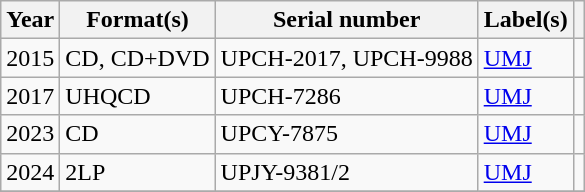<table class="wikitable sortable plainrowheaders">
<tr>
<th scope="col">Year</th>
<th scope="col">Format(s)</th>
<th scope="col">Serial number</th>
<th scope="col">Label(s)</th>
<th scope="col"></th>
</tr>
<tr>
<td>2015</td>
<td>CD, CD+DVD</td>
<td>UPCH-2017, UPCH-9988</td>
<td><a href='#'>UMJ</a></td>
<td></td>
</tr>
<tr>
<td>2017</td>
<td>UHQCD</td>
<td>UPCH-7286</td>
<td><a href='#'>UMJ</a></td>
<td></td>
</tr>
<tr>
<td>2023</td>
<td>CD</td>
<td>UPCY-7875</td>
<td><a href='#'>UMJ</a></td>
<td></td>
</tr>
<tr>
<td>2024</td>
<td>2LP</td>
<td>UPJY-9381/2</td>
<td><a href='#'>UMJ</a></td>
<td></td>
</tr>
<tr>
</tr>
</table>
